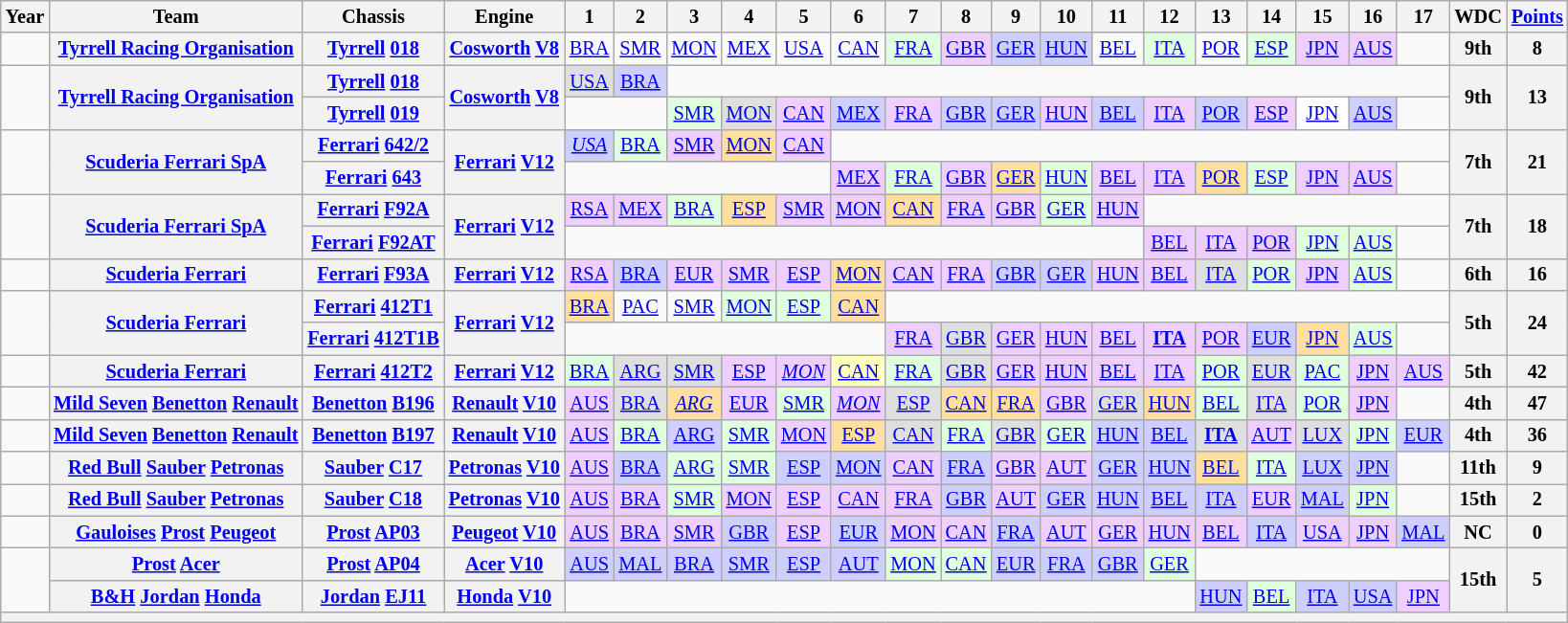<table class="wikitable" style="text-align:center; font-size:85%">
<tr>
<th>Year</th>
<th>Team</th>
<th>Chassis</th>
<th>Engine</th>
<th>1</th>
<th>2</th>
<th>3</th>
<th>4</th>
<th>5</th>
<th>6</th>
<th>7</th>
<th>8</th>
<th>9</th>
<th>10</th>
<th>11</th>
<th>12</th>
<th>13</th>
<th>14</th>
<th>15</th>
<th>16</th>
<th>17</th>
<th>WDC</th>
<th><a href='#'>Points</a></th>
</tr>
<tr>
<td></td>
<th nowrap><a href='#'>Tyrrell Racing Organisation</a></th>
<th nowrap><a href='#'>Tyrrell</a> <a href='#'>018</a></th>
<th nowrap><a href='#'>Cosworth</a> <a href='#'>V8</a></th>
<td><a href='#'>BRA</a></td>
<td><a href='#'>SMR</a></td>
<td><a href='#'>MON</a></td>
<td><a href='#'>MEX</a></td>
<td><a href='#'>USA</a></td>
<td><a href='#'>CAN</a></td>
<td style="background:#DFFFDF;"><a href='#'>FRA</a><br></td>
<td style="background:#EFCFFF;"><a href='#'>GBR</a><br></td>
<td style="background:#CFCFFF;"><a href='#'>GER</a><br></td>
<td style="background:#CFCFFF;"><a href='#'>HUN</a><br></td>
<td><a href='#'>BEL</a></td>
<td style="background:#DFFFDF;"><a href='#'>ITA</a><br></td>
<td><a href='#'>POR</a></td>
<td style="background:#DFFFDF;"><a href='#'>ESP</a><br></td>
<td style="background:#EFCFFF;"><a href='#'>JPN</a><br></td>
<td style="background:#EFCFFF;"><a href='#'>AUS</a><br></td>
<td></td>
<th>9th</th>
<th>8</th>
</tr>
<tr>
<td rowspan=2></td>
<th rowspan=2 nowrap><a href='#'>Tyrrell Racing Organisation</a></th>
<th nowrap><a href='#'>Tyrrell</a> <a href='#'>018</a></th>
<th rowspan=2 nowrap><a href='#'>Cosworth</a> <a href='#'>V8</a></th>
<td style="background:#DFDFDF;"><a href='#'>USA</a><br></td>
<td style="background:#CFCFFF;"><a href='#'>BRA</a><br></td>
<td colspan=15></td>
<th rowspan=2>9th</th>
<th rowspan=2>13</th>
</tr>
<tr>
<th nowrap><a href='#'>Tyrrell</a> <a href='#'>019</a></th>
<td colspan=2></td>
<td style="background:#DFFFDF;"><a href='#'>SMR</a><br></td>
<td style="background:#DFDFDF;"><a href='#'>MON</a><br></td>
<td style="background:#EFCFFF;"><a href='#'>CAN</a><br></td>
<td style="background:#CFCFFF;"><a href='#'>MEX</a><br></td>
<td style="background:#EFCFFF;"><a href='#'>FRA</a><br></td>
<td style="background:#CFCFFF;"><a href='#'>GBR</a><br></td>
<td style="background:#CFCFFF;"><a href='#'>GER</a><br></td>
<td style="background:#EFCFFF;"><a href='#'>HUN</a><br></td>
<td style="background:#CFCFFF;"><a href='#'>BEL</a><br></td>
<td style="background:#EFCFFF;"><a href='#'>ITA</a><br></td>
<td style="background:#CFCFFF;"><a href='#'>POR</a><br></td>
<td style="background:#EFCFFF;"><a href='#'>ESP</a><br></td>
<td style="background:#FFFFFF;"><a href='#'>JPN</a><br></td>
<td style="background:#CFCFFF;"><a href='#'>AUS</a><br></td>
<td></td>
</tr>
<tr>
<td rowspan=2></td>
<th rowspan=2 nowrap><a href='#'>Scuderia Ferrari SpA</a></th>
<th nowrap><a href='#'>Ferrari</a> <a href='#'>642/2</a></th>
<th rowspan=2 nowrap><a href='#'>Ferrari</a> <a href='#'>V12</a></th>
<td style="background:#CFCFFF;"><em><a href='#'>USA</a></em><br></td>
<td style="background:#DFFFDF;"><a href='#'>BRA</a><br></td>
<td style="background:#EFCFFF;"><a href='#'>SMR</a><br></td>
<td style="background:#FFDF9F;"><a href='#'>MON</a><br></td>
<td style="background:#EFCFFF;"><a href='#'>CAN</a><br></td>
<td colspan=12></td>
<th rowspan=2>7th</th>
<th rowspan=2>21</th>
</tr>
<tr>
<th nowrap><a href='#'>Ferrari</a> <a href='#'>643</a></th>
<td colspan=5></td>
<td style="background:#EFCFFF;"><a href='#'>MEX</a><br></td>
<td style="background:#DFFFDF;"><a href='#'>FRA</a><br></td>
<td style="background:#EFCFFF;"><a href='#'>GBR</a><br></td>
<td style="background:#FFDF9F;"><a href='#'>GER</a><br></td>
<td style="background:#DFFFDF;"><a href='#'>HUN</a><br></td>
<td style="background:#EFCFFF;"><a href='#'>BEL</a><br></td>
<td style="background:#EFCFFF;"><a href='#'>ITA</a><br></td>
<td style="background:#FFDF9F;"><a href='#'>POR</a><br></td>
<td style="background:#DFFFDF;"><a href='#'>ESP</a><br></td>
<td style="background:#EFCFFF;"><a href='#'>JPN</a><br></td>
<td style="background:#EFCFFF;"><a href='#'>AUS</a><br></td>
<td></td>
</tr>
<tr>
<td rowspan=2></td>
<th rowspan=2 nowrap><a href='#'>Scuderia Ferrari SpA</a></th>
<th nowrap><a href='#'>Ferrari</a> <a href='#'>F92A</a></th>
<th rowspan=2 nowrap><a href='#'>Ferrari</a> <a href='#'>V12</a></th>
<td style="background:#EFCFFF;"><a href='#'>RSA</a><br></td>
<td style="background:#EFCFFF;"><a href='#'>MEX</a><br></td>
<td style="background:#DFFFDF;"><a href='#'>BRA</a><br></td>
<td style="background:#FFDF9F;"><a href='#'>ESP</a><br></td>
<td style="background:#EFCFFF;"><a href='#'>SMR</a><br></td>
<td style="background:#EFCFFF;"><a href='#'>MON</a><br></td>
<td style="background:#FFDF9F;"><a href='#'>CAN</a><br></td>
<td style="background:#EFCFFF;"><a href='#'>FRA</a><br></td>
<td style="background:#EFCFFF;"><a href='#'>GBR</a><br></td>
<td style="background:#DFFFDF;"><a href='#'>GER</a><br></td>
<td style="background:#EFCFFF;"><a href='#'>HUN</a><br></td>
<td colspan=6></td>
<th rowspan=2>7th</th>
<th rowspan=2>18</th>
</tr>
<tr>
<th nowrap><a href='#'>Ferrari</a> <a href='#'>F92AT</a></th>
<td colspan=11></td>
<td style="background:#EFCFFF;"><a href='#'>BEL</a><br></td>
<td style="background:#EFCFFF;"><a href='#'>ITA</a><br></td>
<td style="background:#EFCFFF;"><a href='#'>POR</a><br></td>
<td style="background:#DFFFDF;"><a href='#'>JPN</a><br></td>
<td style="background:#DFFFDF;"><a href='#'>AUS</a><br></td>
<td></td>
</tr>
<tr>
<td></td>
<th nowrap><a href='#'>Scuderia Ferrari</a></th>
<th nowrap><a href='#'>Ferrari</a> <a href='#'>F93A</a></th>
<th nowrap><a href='#'>Ferrari</a> <a href='#'>V12</a></th>
<td style="background:#EFCFFF;"><a href='#'>RSA</a><br></td>
<td style="background:#CFCFFF;"><a href='#'>BRA</a><br></td>
<td style="background:#EFCFFF;"><a href='#'>EUR</a><br></td>
<td style="background:#EFCFFF;"><a href='#'>SMR</a><br></td>
<td style="background:#EFCFFF;"><a href='#'>ESP</a><br></td>
<td style="background:#FFDF9F;"><a href='#'>MON</a><br></td>
<td style="background:#EFCFFF;"><a href='#'>CAN</a><br></td>
<td style="background:#EFCFFF;"><a href='#'>FRA</a><br></td>
<td style="background:#CFCFFF;"><a href='#'>GBR</a><br></td>
<td style="background:#CFCFFF;"><a href='#'>GER</a><br></td>
<td style="background:#EFCFFF;"><a href='#'>HUN</a><br></td>
<td style="background:#EFCFFF;"><a href='#'>BEL</a><br></td>
<td style="background:#DFDFDF;"><a href='#'>ITA</a><br></td>
<td style="background:#DFFFDF;"><a href='#'>POR</a><br></td>
<td style="background:#EFCFFF;"><a href='#'>JPN</a><br></td>
<td style="background:#DFFFDF;"><a href='#'>AUS</a><br></td>
<td></td>
<th>6th</th>
<th>16</th>
</tr>
<tr>
<td rowspan=2></td>
<th rowspan=2 nowrap><a href='#'>Scuderia Ferrari</a></th>
<th nowrap><a href='#'>Ferrari</a> <a href='#'>412T1</a></th>
<th rowspan=2 nowrap><a href='#'>Ferrari</a> <a href='#'>V12</a></th>
<td style="background:#FFDF9F;"><a href='#'>BRA</a><br></td>
<td><a href='#'>PAC</a></td>
<td><a href='#'>SMR</a></td>
<td style="background:#DFFFDF;"><a href='#'>MON</a><br></td>
<td style="background:#DFFFDF;"><a href='#'>ESP</a><br></td>
<td style="background:#FFDF9F;"><a href='#'>CAN</a><br></td>
<td colspan=11></td>
<th rowspan=2>5th</th>
<th rowspan=2>24</th>
</tr>
<tr>
<th nowrap><a href='#'>Ferrari</a> <a href='#'>412T1B</a></th>
<td colspan=6></td>
<td style="background:#EFCFFF;"><a href='#'>FRA</a><br></td>
<td style="background:#DFDFDF;"><a href='#'>GBR</a><br></td>
<td style="background:#EFCFFF;"><a href='#'>GER</a><br></td>
<td style="background:#EFCFFF;"><a href='#'>HUN</a><br></td>
<td style="background:#EFCFFF;"><a href='#'>BEL</a><br></td>
<td style="background:#EFCFFF;"><strong><a href='#'>ITA</a></strong><br></td>
<td style="background:#EFCFFF;"><a href='#'>POR</a><br></td>
<td style="background:#CFCFFF;"><a href='#'>EUR</a><br></td>
<td style="background:#FFDF9F;"><a href='#'>JPN</a><br></td>
<td style="background:#DFFFDF;"><a href='#'>AUS</a><br></td>
<td></td>
</tr>
<tr>
<td></td>
<th nowrap><a href='#'>Scuderia Ferrari</a></th>
<th nowrap><a href='#'>Ferrari</a> <a href='#'>412T2</a></th>
<th nowrap><a href='#'>Ferrari</a> <a href='#'>V12</a></th>
<td style="background:#DFFFDF;"><a href='#'>BRA</a><br></td>
<td style="background:#DFDFDF;"><a href='#'>ARG</a><br></td>
<td style="background:#DFDFDF;"><a href='#'>SMR</a><br></td>
<td style="background:#EFCFFF;"><a href='#'>ESP</a><br></td>
<td style="background:#EFCFFF;"><em><a href='#'>MON</a></em><br></td>
<td style="background:#FFFFBF;"><a href='#'>CAN</a><br></td>
<td style="background:#DFFFDF;"><a href='#'>FRA</a><br></td>
<td style="background:#DFDFDF;"><a href='#'>GBR</a><br></td>
<td style="background:#EFCFFF;"><a href='#'>GER</a><br></td>
<td style="background:#EFCFFF;"><a href='#'>HUN</a><br></td>
<td style="background:#EFCFFF;"><a href='#'>BEL</a><br></td>
<td style="background:#EFCFFF;"><a href='#'>ITA</a><br></td>
<td style="background:#DFFFDF;"><a href='#'>POR</a><br></td>
<td style="background:#DFDFDF;"><a href='#'>EUR</a><br></td>
<td style="background:#DFFFDF;"><a href='#'>PAC</a><br></td>
<td style="background:#EFCFFF;"><a href='#'>JPN</a><br></td>
<td style="background:#EFCFFF;"><a href='#'>AUS</a><br></td>
<th>5th</th>
<th>42</th>
</tr>
<tr>
<td></td>
<th nowrap><a href='#'>Mild Seven</a> <a href='#'>Benetton</a> <a href='#'>Renault</a></th>
<th nowrap><a href='#'>Benetton</a> <a href='#'>B196</a></th>
<th nowrap><a href='#'>Renault</a> <a href='#'>V10</a></th>
<td style="background:#EFCFFF;"><a href='#'>AUS</a><br></td>
<td style="background:#DFDFDF;"><a href='#'>BRA</a><br></td>
<td style="background:#FFDF9F;"><em><a href='#'>ARG</a></em><br></td>
<td style="background:#EFCFFF;"><a href='#'>EUR</a><br></td>
<td style="background:#DFFFDF;"><a href='#'>SMR</a><br></td>
<td style="background:#EFCFFF;"><em><a href='#'>MON</a></em><br></td>
<td style="background:#DFDFDF;"><a href='#'>ESP</a><br></td>
<td style="background:#FFDF9F;"><a href='#'>CAN</a><br></td>
<td style="background:#FFDF9F;"><a href='#'>FRA</a><br></td>
<td style="background:#EFCFFF;"><a href='#'>GBR</a><br></td>
<td style="background:#DFDFDF;"><a href='#'>GER</a><br></td>
<td style="background:#FFDF9F;"><a href='#'>HUN</a><br></td>
<td style="background:#DFFFDF;"><a href='#'>BEL</a><br></td>
<td style="background:#DFDFDF;"><a href='#'>ITA</a><br></td>
<td style="background:#DFFFDF;"><a href='#'>POR</a><br></td>
<td style="background:#EFCFFF;"><a href='#'>JPN</a><br></td>
<td></td>
<th>4th</th>
<th>47</th>
</tr>
<tr>
<td></td>
<th nowrap><a href='#'>Mild Seven</a> <a href='#'>Benetton</a> <a href='#'>Renault</a></th>
<th nowrap><a href='#'>Benetton</a> <a href='#'>B197</a></th>
<th nowrap><a href='#'>Renault</a> <a href='#'>V10</a></th>
<td style="background:#EFCFFF;"><a href='#'>AUS</a><br></td>
<td style="background:#DFFFDF;"><a href='#'>BRA</a><br></td>
<td style="background:#CFCFFF;"><a href='#'>ARG</a><br></td>
<td style="background:#DFFFDF;"><a href='#'>SMR</a><br></td>
<td style="background:#EFCFFF;"><a href='#'>MON</a><br></td>
<td style="background:#FFDF9F;"><a href='#'>ESP</a><br></td>
<td style="background:#DFDFDF;"><a href='#'>CAN</a><br></td>
<td style="background:#DFFFDF;"><a href='#'>FRA</a><br></td>
<td style="background:#DFDFDF;"><a href='#'>GBR</a><br></td>
<td style="background:#DFFFDF;"><a href='#'>GER</a><br></td>
<td style="background:#CFCFFF;"><a href='#'>HUN</a><br></td>
<td style="background:#CFCFFF;"><a href='#'>BEL</a><br></td>
<td style="background:#DFDFDF;"><strong><a href='#'>ITA</a></strong><br></td>
<td style="background:#EFCFFF;"><a href='#'>AUT</a><br></td>
<td style="background:#DFDFDF;"><a href='#'>LUX</a><br></td>
<td style="background:#DFFFDF;"><a href='#'>JPN</a><br></td>
<td style="background:#CFCFFF;"><a href='#'>EUR</a><br></td>
<th>4th</th>
<th>36</th>
</tr>
<tr>
<td></td>
<th nowrap><a href='#'>Red Bull</a> <a href='#'>Sauber</a> <a href='#'>Petronas</a></th>
<th nowrap><a href='#'>Sauber</a> <a href='#'>C17</a></th>
<th nowrap><a href='#'>Petronas</a> <a href='#'>V10</a></th>
<td style="background:#EFCFFF;"><a href='#'>AUS</a><br></td>
<td style="background:#CFCFFF;"><a href='#'>BRA</a><br></td>
<td style="background:#DFFFDF;"><a href='#'>ARG</a><br></td>
<td style="background:#DFFFDF;"><a href='#'>SMR</a><br></td>
<td style="background:#CFCFFF;"><a href='#'>ESP</a><br></td>
<td style="background:#CFCFFF;"><a href='#'>MON</a><br></td>
<td style="background:#EFCFFF;"><a href='#'>CAN</a><br></td>
<td style="background:#CFCFFF;"><a href='#'>FRA</a><br></td>
<td style="background:#EFCFFF;"><a href='#'>GBR</a><br></td>
<td style="background:#EFCFFF;"><a href='#'>AUT</a><br></td>
<td style="background:#CFCFFF;"><a href='#'>GER</a><br></td>
<td style="background:#CFCFFF;"><a href='#'>HUN</a><br></td>
<td style="background:#FFDF9F;"><a href='#'>BEL</a><br></td>
<td style="background:#DFFFDF;"><a href='#'>ITA</a><br></td>
<td style="background:#CFCFFF;"><a href='#'>LUX</a><br></td>
<td style="background:#CFCFFF;"><a href='#'>JPN</a><br></td>
<td></td>
<th>11th</th>
<th>9</th>
</tr>
<tr>
<td></td>
<th nowrap><a href='#'>Red Bull</a> <a href='#'>Sauber</a> <a href='#'>Petronas</a></th>
<th nowrap><a href='#'>Sauber</a> <a href='#'>C18</a></th>
<th nowrap><a href='#'>Petronas</a> <a href='#'>V10</a></th>
<td style="background:#EFCFFF;"><a href='#'>AUS</a><br></td>
<td style="background:#EFCFFF;"><a href='#'>BRA</a><br></td>
<td style="background:#DFFFDF;"><a href='#'>SMR</a><br></td>
<td style="background:#EFCFFF;"><a href='#'>MON</a><br></td>
<td style="background:#EFCFFF;"><a href='#'>ESP</a><br></td>
<td style="background:#EFCFFF;"><a href='#'>CAN</a><br></td>
<td style="background:#EFCFFF;"><a href='#'>FRA</a><br></td>
<td style="background:#CFCFFF;"><a href='#'>GBR</a><br></td>
<td style="background:#EFCFFF;"><a href='#'>AUT</a><br></td>
<td style="background:#CFCFFF;"><a href='#'>GER</a><br></td>
<td style="background:#CFCFFF;"><a href='#'>HUN</a><br></td>
<td style="background:#CFCFFF;"><a href='#'>BEL</a><br></td>
<td style="background:#CFCFFF;"><a href='#'>ITA</a><br></td>
<td style="background:#EFCFFF;"><a href='#'>EUR</a><br></td>
<td style="background:#CFCFFF;"><a href='#'>MAL</a><br></td>
<td style="background:#DFFFDF;"><a href='#'>JPN</a><br></td>
<td></td>
<th>15th</th>
<th>2</th>
</tr>
<tr>
<td></td>
<th nowrap><a href='#'>Gauloises</a> <a href='#'>Prost</a> <a href='#'>Peugeot</a></th>
<th nowrap><a href='#'>Prost</a> <a href='#'>AP03</a></th>
<th nowrap><a href='#'>Peugeot</a> <a href='#'>V10</a></th>
<td style="background:#EFCFFF;"><a href='#'>AUS</a><br></td>
<td style="background:#EFCFFF;"><a href='#'>BRA</a><br></td>
<td style="background:#EFCFFF;"><a href='#'>SMR</a><br></td>
<td style="background:#CFCFFF;"><a href='#'>GBR</a><br></td>
<td style="background:#EFCFFF;"><a href='#'>ESP</a><br></td>
<td style="background:#CFCFFF;"><a href='#'>EUR</a><br></td>
<td style="background:#EFCFFF;"><a href='#'>MON</a><br></td>
<td style="background:#EFCFFF;"><a href='#'>CAN</a><br></td>
<td style="background:#CFCFFF;"><a href='#'>FRA</a><br></td>
<td style="background:#EFCFFF;"><a href='#'>AUT</a><br></td>
<td style="background:#EFCFFF;"><a href='#'>GER</a><br></td>
<td style="background:#EFCFFF;"><a href='#'>HUN</a><br></td>
<td style="background:#EFCFFF;"><a href='#'>BEL</a><br></td>
<td style="background:#CFCFFF;"><a href='#'>ITA</a><br></td>
<td style="background:#EFCFFF;"><a href='#'>USA</a><br></td>
<td style="background:#EFCFFF;"><a href='#'>JPN</a><br></td>
<td style="background:#CFCFFF;"><a href='#'>MAL</a><br></td>
<th>NC</th>
<th>0</th>
</tr>
<tr>
<td rowspan=2></td>
<th nowrap><a href='#'>Prost</a> <a href='#'>Acer</a></th>
<th nowrap><a href='#'>Prost</a> <a href='#'>AP04</a></th>
<th nowrap><a href='#'>Acer</a> <a href='#'>V10</a></th>
<td style="background:#CFCFFF;"><a href='#'>AUS</a><br></td>
<td style="background:#CFCFFF;"><a href='#'>MAL</a><br></td>
<td style="background:#CFCFFF;"><a href='#'>BRA</a><br></td>
<td style="background:#CFCFFF;"><a href='#'>SMR</a><br></td>
<td style="background:#CFCFFF;"><a href='#'>ESP</a><br></td>
<td style="background:#CFCFFF;"><a href='#'>AUT</a><br></td>
<td style="background:#DFFFDF;"><a href='#'>MON</a><br></td>
<td style="background:#DFFFDF;"><a href='#'>CAN</a><br></td>
<td style="background:#CFCFFF;"><a href='#'>EUR</a><br></td>
<td style="background:#CFCFFF;"><a href='#'>FRA</a><br></td>
<td style="background:#CFCFFF;"><a href='#'>GBR</a><br></td>
<td style="background:#DFFFDF;"><a href='#'>GER</a><br></td>
<td colspan=5></td>
<th rowspan=2>15th</th>
<th rowspan=2>5</th>
</tr>
<tr>
<th nowrap><a href='#'>B&H</a> <a href='#'>Jordan</a> <a href='#'>Honda</a></th>
<th nowrap><a href='#'>Jordan</a> <a href='#'>EJ11</a></th>
<th nowrap><a href='#'>Honda</a> <a href='#'>V10</a></th>
<td colspan=12></td>
<td style="background:#CFCFFF;"><a href='#'>HUN</a><br></td>
<td style="background:#DFFFDF;"><a href='#'>BEL</a><br></td>
<td style="background:#CFCFFF;"><a href='#'>ITA</a><br></td>
<td style="background:#CFCFFF;"><a href='#'>USA</a><br></td>
<td style="background:#EFCFFF;"><a href='#'>JPN</a><br></td>
</tr>
<tr>
<th colspan="23"></th>
</tr>
</table>
